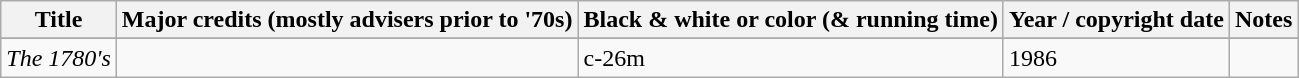<table class="wikitable sortable" border="1">
<tr>
<th>Title</th>
<th>Major credits (mostly advisers prior to '70s)</th>
<th>Black & white or color (& running time)</th>
<th>Year / copyright date</th>
<th>Notes</th>
</tr>
<tr>
</tr>
<tr>
<td><em>The 1780's</em></td>
<td></td>
<td>c-26m</td>
<td>1986</td>
<td></td>
</tr>
</table>
